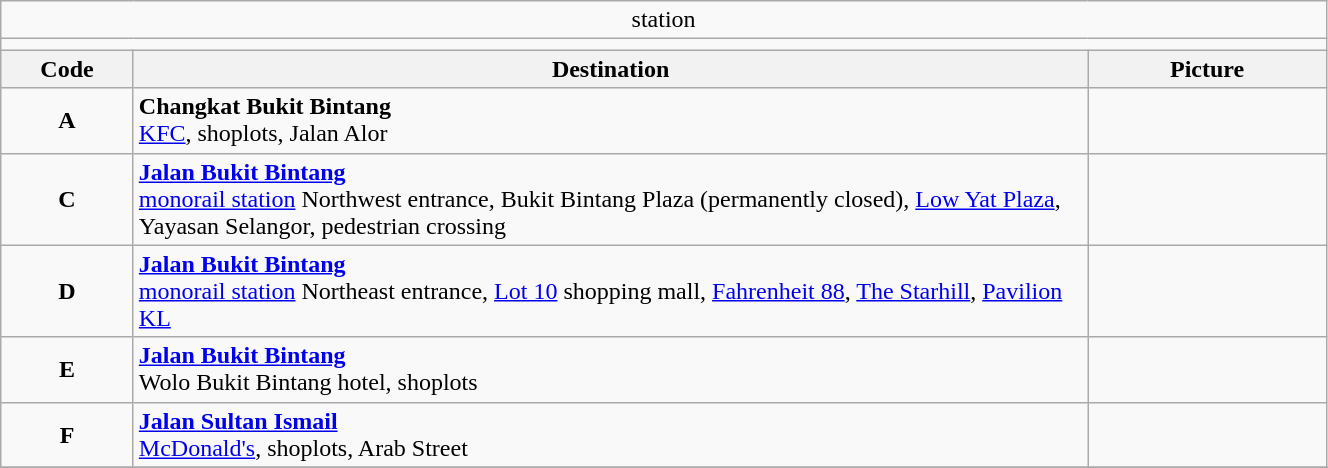<table class="wikitable" style="width:70%">
<tr>
<td colspan=3 align="center"> station</td>
</tr>
<tr>
<td colspan=3 align="center" bgcolor=></td>
</tr>
<tr>
<th style="width:10%">Code</th>
<th style="width:72%">Destination</th>
<th style="width:18%">Picture</th>
</tr>
<tr>
<td align="center"><strong><span>A</span></strong></td>
<td><strong>Changkat Bukit Bintang</strong><br><a href='#'>KFC</a>, shoplots, Jalan Alor</td>
<td></td>
</tr>
<tr>
<td align="center"><strong><span>C</span></strong></td>
<td><strong><a href='#'>Jalan Bukit Bintang</a></strong><br> <a href='#'>monorail station</a> Northwest entrance, Bukit Bintang Plaza (permanently closed), <a href='#'>Low Yat Plaza</a>, Yayasan Selangor, pedestrian crossing</td>
<td></td>
</tr>
<tr>
<td align="center"><strong><span>D</span></strong></td>
<td><strong><a href='#'>Jalan Bukit Bintang</a></strong><br> <a href='#'>monorail station</a> Northeast entrance, <a href='#'>Lot 10</a> shopping mall, <a href='#'>Fahrenheit 88</a>, <a href='#'>The Starhill</a>, <a href='#'>Pavilion KL</a></td>
<td></td>
</tr>
<tr>
<td align="center"><strong><span>E</span></strong></td>
<td><strong><a href='#'>Jalan Bukit Bintang</a></strong><br>Wolo Bukit Bintang hotel, shoplots</td>
<td></td>
</tr>
<tr>
<td align="center"><strong><span>F</span></strong></td>
<td><strong><a href='#'>Jalan Sultan Ismail</a></strong><br><a href='#'>McDonald's</a>, shoplots, Arab Street</td>
<td></td>
</tr>
<tr>
</tr>
</table>
